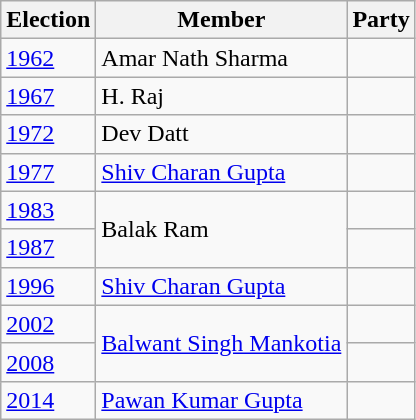<table class="wikitable sortable">
<tr>
<th>Election</th>
<th>Member</th>
<th colspan=2>Party</th>
</tr>
<tr>
<td><a href='#'>1962</a></td>
<td>Amar Nath Sharma</td>
<td></td>
</tr>
<tr>
<td><a href='#'>1967</a></td>
<td>H. Raj</td>
<td></td>
</tr>
<tr>
<td><a href='#'>1972</a></td>
<td>Dev Datt</td>
</tr>
<tr>
<td><a href='#'>1977</a></td>
<td><a href='#'>Shiv Charan Gupta</a></td>
<td></td>
</tr>
<tr>
<td><a href='#'>1983</a></td>
<td rowspan=2>Balak Ram</td>
<td></td>
</tr>
<tr>
<td><a href='#'>1987</a></td>
</tr>
<tr>
<td><a href='#'>1996</a></td>
<td><a href='#'>Shiv Charan Gupta</a></td>
<td></td>
</tr>
<tr>
<td><a href='#'>2002</a></td>
<td rowspan=2><a href='#'>Balwant Singh Mankotia</a></td>
<td></td>
</tr>
<tr>
<td><a href='#'>2008</a></td>
</tr>
<tr>
<td><a href='#'>2014</a></td>
<td><a href='#'>Pawan Kumar Gupta</a></td>
<td></td>
</tr>
</table>
